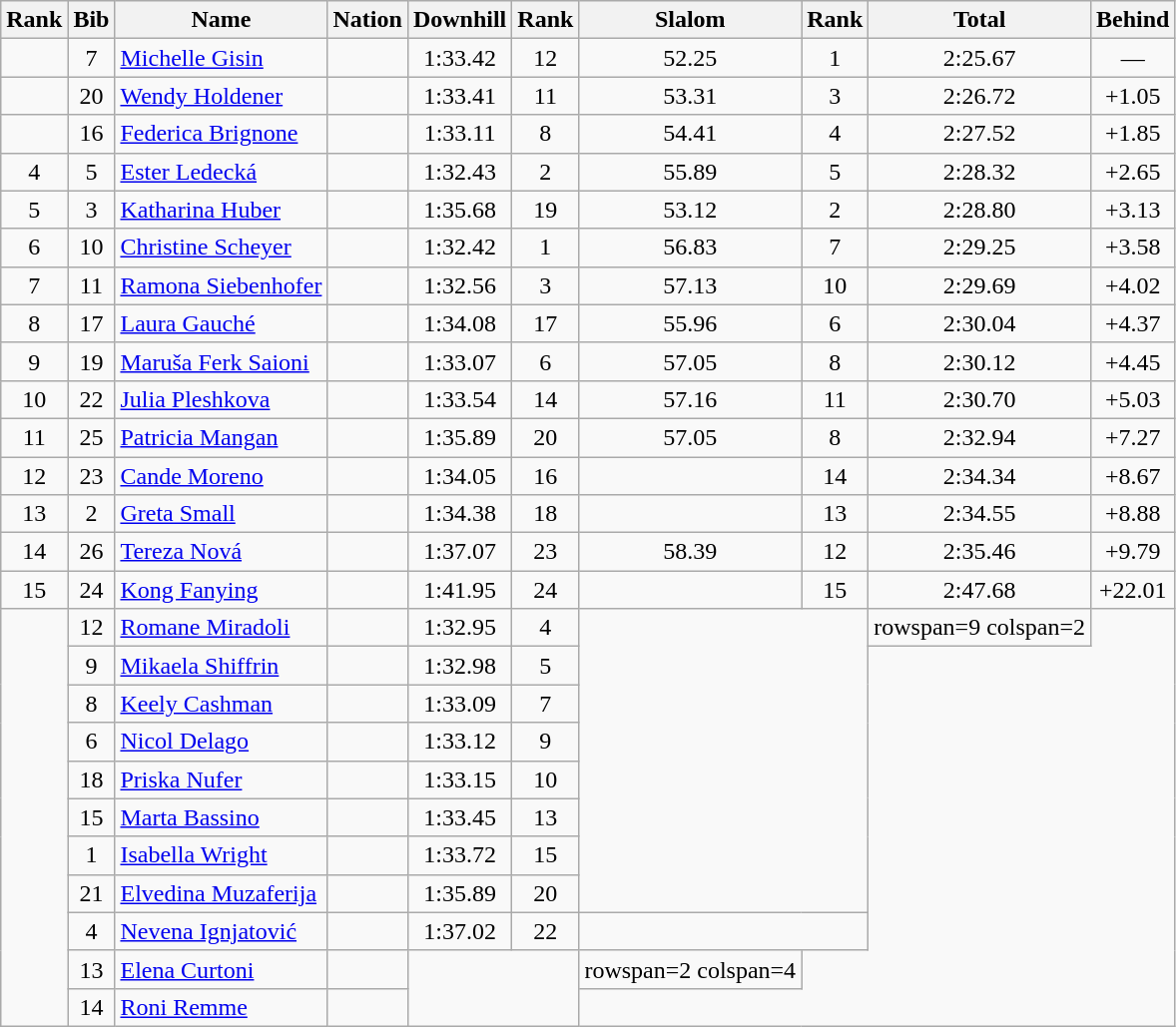<table class="wikitable sortable" style="text-align:center">
<tr>
<th>Rank</th>
<th>Bib</th>
<th>Name</th>
<th>Nation</th>
<th>Downhill</th>
<th>Rank</th>
<th>Slalom</th>
<th>Rank</th>
<th>Total</th>
<th>Behind</th>
</tr>
<tr>
<td></td>
<td>7</td>
<td align=left><a href='#'>Michelle Gisin</a></td>
<td align=left></td>
<td>1:33.42</td>
<td>12</td>
<td>52.25</td>
<td>1</td>
<td>2:25.67</td>
<td>—</td>
</tr>
<tr>
<td></td>
<td>20</td>
<td align=left><a href='#'>Wendy Holdener</a></td>
<td align=left></td>
<td>1:33.41</td>
<td>11</td>
<td>53.31</td>
<td>3</td>
<td>2:26.72</td>
<td>+1.05</td>
</tr>
<tr>
<td></td>
<td>16</td>
<td align=left><a href='#'>Federica Brignone</a></td>
<td align=left></td>
<td>1:33.11</td>
<td>8</td>
<td>54.41</td>
<td>4</td>
<td>2:27.52</td>
<td>+1.85</td>
</tr>
<tr>
<td>4</td>
<td>5</td>
<td align=left><a href='#'>Ester Ledecká</a></td>
<td align=left></td>
<td>1:32.43</td>
<td>2</td>
<td>55.89</td>
<td>5</td>
<td>2:28.32</td>
<td>+2.65</td>
</tr>
<tr>
<td>5</td>
<td>3</td>
<td align=left><a href='#'>Katharina Huber</a></td>
<td align=left></td>
<td>1:35.68</td>
<td>19</td>
<td>53.12</td>
<td>2</td>
<td>2:28.80</td>
<td>+3.13</td>
</tr>
<tr>
<td>6</td>
<td>10</td>
<td align=left><a href='#'>Christine Scheyer</a></td>
<td align=left></td>
<td>1:32.42</td>
<td>1</td>
<td>56.83</td>
<td>7</td>
<td>2:29.25</td>
<td>+3.58</td>
</tr>
<tr>
<td>7</td>
<td>11</td>
<td align=left><a href='#'>Ramona Siebenhofer</a></td>
<td align=left></td>
<td>1:32.56</td>
<td>3</td>
<td>57.13</td>
<td>10</td>
<td>2:29.69</td>
<td>+4.02</td>
</tr>
<tr>
<td>8</td>
<td>17</td>
<td align=left><a href='#'>Laura Gauché</a></td>
<td align=left></td>
<td>1:34.08</td>
<td>17</td>
<td>55.96</td>
<td>6</td>
<td>2:30.04</td>
<td>+4.37</td>
</tr>
<tr>
<td>9</td>
<td>19</td>
<td align=left><a href='#'>Maruša Ferk Saioni</a></td>
<td align=left></td>
<td>1:33.07</td>
<td>6</td>
<td>57.05</td>
<td>8</td>
<td>2:30.12</td>
<td>+4.45</td>
</tr>
<tr>
<td>10</td>
<td>22</td>
<td align=left><a href='#'>Julia Pleshkova</a></td>
<td align=left></td>
<td>1:33.54</td>
<td>14</td>
<td>57.16</td>
<td>11</td>
<td>2:30.70</td>
<td>+5.03</td>
</tr>
<tr>
<td>11</td>
<td>25</td>
<td align=left><a href='#'>Patricia Mangan</a></td>
<td align=left></td>
<td>1:35.89</td>
<td>20</td>
<td>57.05</td>
<td>8</td>
<td>2:32.94</td>
<td>+7.27</td>
</tr>
<tr>
<td>12</td>
<td>23</td>
<td align=left><a href='#'>Cande Moreno</a></td>
<td align=left></td>
<td>1:34.05</td>
<td>16</td>
<td></td>
<td>14</td>
<td>2:34.34</td>
<td>+8.67</td>
</tr>
<tr>
<td>13</td>
<td>2</td>
<td align=left><a href='#'>Greta Small</a></td>
<td align=left></td>
<td>1:34.38</td>
<td>18</td>
<td></td>
<td>13</td>
<td>2:34.55</td>
<td>+8.88</td>
</tr>
<tr>
<td>14</td>
<td>26</td>
<td align=left><a href='#'>Tereza Nová</a></td>
<td align=left></td>
<td>1:37.07</td>
<td>23</td>
<td>58.39</td>
<td>12</td>
<td>2:35.46</td>
<td>+9.79</td>
</tr>
<tr>
<td>15</td>
<td>24</td>
<td align=left><a href='#'>Kong Fanying</a></td>
<td align=left></td>
<td>1:41.95</td>
<td>24</td>
<td></td>
<td>15</td>
<td>2:47.68</td>
<td>+22.01</td>
</tr>
<tr>
<td rowspan=11></td>
<td>12</td>
<td align=left><a href='#'>Romane Miradoli</a></td>
<td align=left></td>
<td>1:32.95</td>
<td>4</td>
<td rowspan=8 colspan=2></td>
<td>rowspan=9 colspan=2 </td>
</tr>
<tr>
<td>9</td>
<td align=left><a href='#'>Mikaela Shiffrin</a></td>
<td align=left></td>
<td>1:32.98</td>
<td>5</td>
</tr>
<tr>
<td>8</td>
<td align=left><a href='#'>Keely Cashman</a></td>
<td align=left></td>
<td>1:33.09</td>
<td>7</td>
</tr>
<tr>
<td>6</td>
<td align=left><a href='#'>Nicol Delago</a></td>
<td align=left></td>
<td>1:33.12</td>
<td>9</td>
</tr>
<tr>
<td>18</td>
<td align=left><a href='#'>Priska Nufer</a></td>
<td align=left></td>
<td>1:33.15</td>
<td>10</td>
</tr>
<tr>
<td>15</td>
<td align=left><a href='#'>Marta Bassino</a></td>
<td align=left></td>
<td>1:33.45</td>
<td>13</td>
</tr>
<tr>
<td>1</td>
<td align=left><a href='#'>Isabella Wright</a></td>
<td align=left></td>
<td>1:33.72</td>
<td>15</td>
</tr>
<tr>
<td>21</td>
<td align=left><a href='#'>Elvedina Muzaferija</a></td>
<td align=left></td>
<td>1:35.89</td>
<td>20</td>
</tr>
<tr>
<td>4</td>
<td align=left><a href='#'>Nevena Ignjatović</a></td>
<td align=left></td>
<td>1:37.02</td>
<td>22</td>
<td colspan=2></td>
</tr>
<tr>
<td>13</td>
<td align=left><a href='#'>Elena Curtoni</a></td>
<td align=left></td>
<td rowspan=2 colspan=2></td>
<td>rowspan=2 colspan=4 </td>
</tr>
<tr>
<td>14</td>
<td align=left><a href='#'>Roni Remme</a></td>
<td align=left></td>
</tr>
</table>
